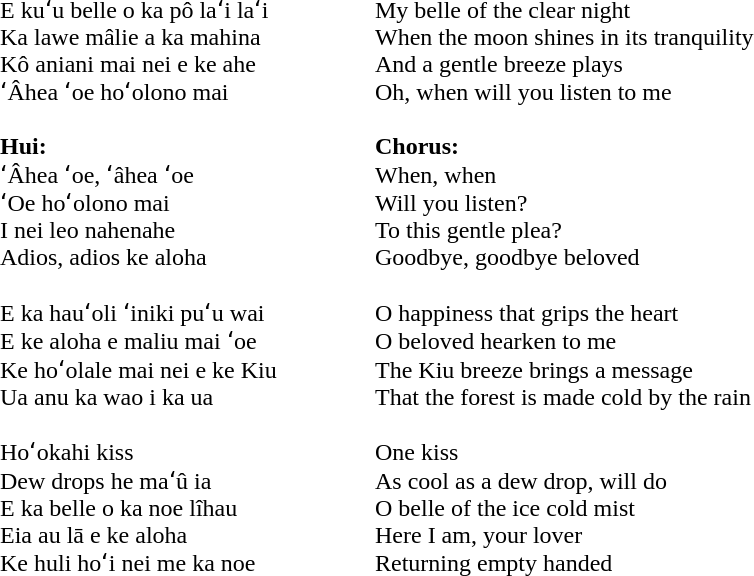<table cellpadding=0 cellspacing=0>
<tr>
<td>E kuʻu belle o ka pô laʻi laʻi</td>
<td>My belle of the clear night</td>
</tr>
<tr>
<td>Ka lawe mâlie a ka mahina</td>
<td>When the moon shines in its tranquility</td>
</tr>
<tr>
<td>Kô aniani mai nei e ke ahe</td>
<td>And a gentle breeze plays</td>
</tr>
<tr>
<td>ʻÂhea ʻoe hoʻolono mai</td>
<td>Oh, when will you listen to me</td>
</tr>
<tr>
<td style="width:250px;"> </td>
<td style="width:300px;"> </td>
</tr>
<tr>
<td><strong>Hui:</strong></td>
<td><strong>Chorus:</strong></td>
</tr>
<tr>
<td>ʻÂhea ʻoe, ʻâhea ʻoe</td>
<td>When, when</td>
</tr>
<tr>
<td>ʻOe hoʻolono mai</td>
<td>Will you listen?</td>
</tr>
<tr>
<td>I nei leo nahenahe</td>
<td>To this gentle plea?</td>
</tr>
<tr>
<td>Adios, adios ke aloha</td>
<td>Goodbye, goodbye beloved</td>
</tr>
<tr>
<td style="width:250px;"> </td>
<td style="width:300px;"> </td>
</tr>
<tr>
<td>E ka hauʻoli ʻiniki puʻu wai</td>
<td>O happiness that grips the heart</td>
</tr>
<tr>
<td>E ke aloha e maliu mai ʻoe</td>
<td>O beloved hearken to me</td>
</tr>
<tr>
<td>Ke hoʻolale mai nei e ke Kiu</td>
<td>The Kiu breeze brings a message</td>
</tr>
<tr>
<td>Ua anu ka wao i ka ua</td>
<td>That the forest is made cold by the rain</td>
</tr>
<tr>
<td style="width:250px;"> </td>
<td style="width:300px;"> </td>
</tr>
<tr>
<td>Hoʻokahi kiss</td>
<td>One kiss</td>
</tr>
<tr>
<td>Dew drops he maʻû ia</td>
<td>As cool as a dew drop, will do</td>
</tr>
<tr>
<td>E ka belle o ka noe lîhau</td>
<td>O belle of the ice cold mist</td>
</tr>
<tr>
<td>Eia au lā e ke aloha</td>
<td>Here I am, your lover</td>
</tr>
<tr>
<td>Ke huli hoʻi nei me ka noe</td>
<td>Returning empty handed</td>
</tr>
</table>
